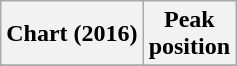<table class="wikitable plainrowheaders">
<tr>
<th scope="col">Chart (2016)</th>
<th scope="col">Peak<br>position</th>
</tr>
<tr>
</tr>
</table>
